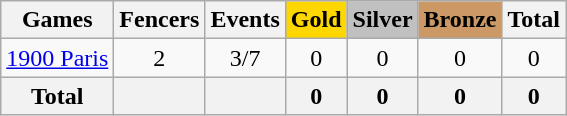<table class="wikitable sortable" style="text-align:center">
<tr>
<th>Games</th>
<th>Fencers</th>
<th>Events</th>
<th style="background-color:gold;">Gold</th>
<th style="background-color:silver;">Silver</th>
<th style="background-color:#c96;">Bronze</th>
<th>Total</th>
</tr>
<tr>
<td align=left><a href='#'>1900 Paris</a></td>
<td>2</td>
<td>3/7</td>
<td>0</td>
<td>0</td>
<td>0</td>
<td>0</td>
</tr>
<tr>
<th>Total</th>
<th></th>
<th></th>
<th>0</th>
<th>0</th>
<th>0</th>
<th>0</th>
</tr>
</table>
